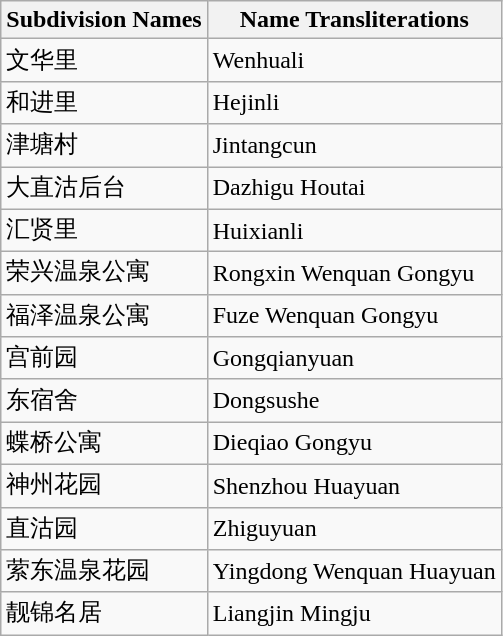<table class="wikitable sortable">
<tr>
<th>Subdivision Names</th>
<th>Name Transliterations</th>
</tr>
<tr>
<td>文华里</td>
<td>Wenhuali</td>
</tr>
<tr>
<td>和进里</td>
<td>Hejinli</td>
</tr>
<tr>
<td>津塘村</td>
<td>Jintangcun</td>
</tr>
<tr>
<td>大直沽后台</td>
<td>Dazhigu Houtai</td>
</tr>
<tr>
<td>汇贤里</td>
<td>Huixianli</td>
</tr>
<tr>
<td>荣兴温泉公寓</td>
<td>Rongxin Wenquan Gongyu</td>
</tr>
<tr>
<td>福泽温泉公寓</td>
<td>Fuze Wenquan Gongyu</td>
</tr>
<tr>
<td>宫前园</td>
<td>Gongqianyuan</td>
</tr>
<tr>
<td>东宿舍</td>
<td>Dongsushe</td>
</tr>
<tr>
<td>蝶桥公寓</td>
<td>Dieqiao Gongyu</td>
</tr>
<tr>
<td>神州花园</td>
<td>Shenzhou Huayuan</td>
</tr>
<tr>
<td>直沽园</td>
<td>Zhiguyuan</td>
</tr>
<tr>
<td>萦东温泉花园</td>
<td>Yingdong Wenquan Huayuan</td>
</tr>
<tr>
<td>靓锦名居</td>
<td>Liangjin Mingju</td>
</tr>
</table>
